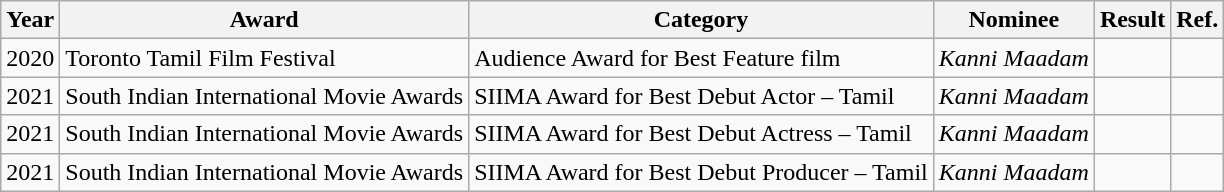<table class="wikitable sortable">
<tr>
<th>Year</th>
<th>Award</th>
<th>Category</th>
<th>Nominee</th>
<th>Result</th>
<th scope="col" class="unsortable">Ref.</th>
</tr>
<tr>
<td>2020</td>
<td>Toronto Tamil Film Festival</td>
<td>Audience Award for Best Feature film</td>
<td><em>Kanni Maadam</em></td>
<td></td>
<td style="text-align:center;"></td>
</tr>
<tr>
<td>2021</td>
<td>South Indian International Movie Awards</td>
<td>SIIMA Award for Best Debut Actor – Tamil</td>
<td><em>Kanni Maadam</em></td>
<td></td>
<td></td>
</tr>
<tr>
<td>2021</td>
<td>South Indian International Movie Awards</td>
<td>SIIMA Award for Best Debut Actress – Tamil</td>
<td><em>Kanni Maadam</em></td>
<td></td>
<td></td>
</tr>
<tr>
<td>2021</td>
<td>South Indian International Movie Awards</td>
<td>SIIMA Award for Best Debut Producer – Tamil</td>
<td><em>Kanni Maadam</em></td>
<td></td>
<td></td>
</tr>
</table>
